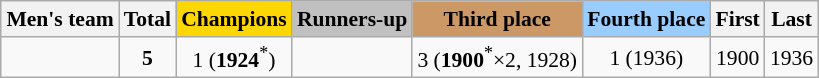<table class="wikitable" style="text-align: center; font-size: 90%; margin-left: 1em;">
<tr>
<th>Men's team</th>
<th>Total</th>
<th style="background-color: gold;">Champions</th>
<th style="background-color: silver;">Runners-up</th>
<th style="background-color: #cc9966;">Third place</th>
<th style="background-color: #9acdff;">Fourth place</th>
<th>First</th>
<th>Last</th>
</tr>
<tr>
<td style="text-align: left;"></td>
<td><strong>5</strong></td>
<td>1 (<strong>1924</strong><sup>*</sup>)</td>
<td></td>
<td>3 (<strong>1900</strong><sup>*</sup>×2, 1928)</td>
<td>1 (1936)</td>
<td>1900</td>
<td>1936</td>
</tr>
</table>
